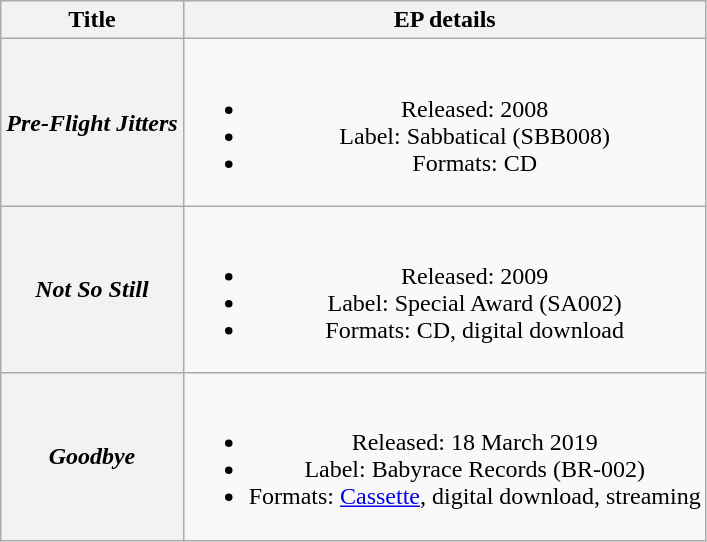<table class="wikitable plainrowheaders" style="text-align:center;" border="1">
<tr>
<th>Title</th>
<th>EP details</th>
</tr>
<tr>
<th scope="row"><em>Pre-Flight Jitters</em></th>
<td><br><ul><li>Released: 2008</li><li>Label: Sabbatical (SBB008)</li><li>Formats: CD</li></ul></td>
</tr>
<tr>
<th scope="row"><em>Not So Still</em></th>
<td><br><ul><li>Released: 2009</li><li>Label: Special Award (SA002)</li><li>Formats: CD, digital download</li></ul></td>
</tr>
<tr>
<th scope="row"><em>Goodbye</em></th>
<td><br><ul><li>Released: 18 March 2019</li><li>Label: Babyrace Records (BR-002)</li><li>Formats: <a href='#'>Cassette</a>, digital download, streaming</li></ul></td>
</tr>
</table>
